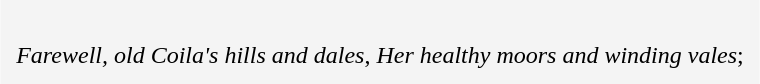<table cellpadding=10 border="0" align=center>
<tr>
<td bgcolor=#f4f4f4><br><em>Farewell, old Coila's hills and dales</em>,
<em>Her healthy moors and winding vales</em>;</td>
</tr>
</table>
